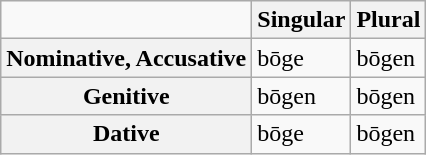<table class="wikitable">
<tr>
<td></td>
<th>Singular</th>
<th>Plural</th>
</tr>
<tr>
<th>Nominative, Accusative</th>
<td>bōge</td>
<td>bōgen</td>
</tr>
<tr>
<th>Genitive</th>
<td>bōgen</td>
<td>bōgen</td>
</tr>
<tr>
<th>Dative</th>
<td>bōge</td>
<td>bōgen</td>
</tr>
</table>
